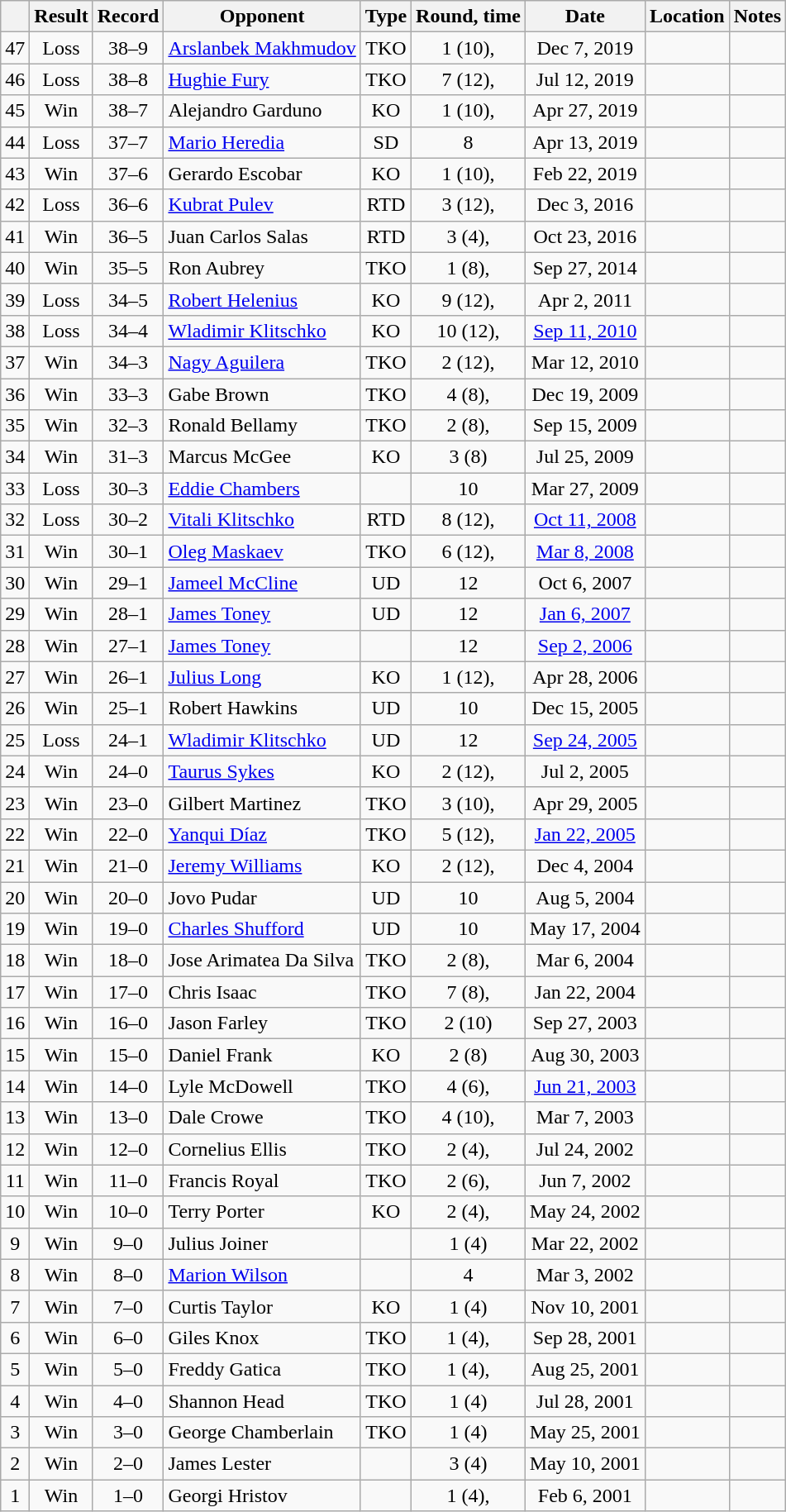<table class="wikitable" style="text-align:center">
<tr>
<th></th>
<th>Result</th>
<th>Record</th>
<th>Opponent</th>
<th>Type</th>
<th>Round, time</th>
<th>Date</th>
<th>Location</th>
<th>Notes</th>
</tr>
<tr>
<td>47</td>
<td>Loss</td>
<td>38–9</td>
<td align=left><a href='#'>Arslanbek Makhmudov</a></td>
<td>TKO</td>
<td>1 (10), </td>
<td>Dec 7, 2019</td>
<td align=left></td>
<td align=left></td>
</tr>
<tr>
<td>46</td>
<td>Loss</td>
<td>38–8</td>
<td style="text-align:left;"><a href='#'>Hughie Fury</a></td>
<td>TKO</td>
<td>7 (12), </td>
<td>Jul 12, 2019</td>
<td style="text-align:left;"></td>
<td></td>
</tr>
<tr>
<td>45</td>
<td>Win</td>
<td>38–7</td>
<td style="text-align:left;">Alejandro Garduno</td>
<td>KO</td>
<td>1 (10), </td>
<td>Apr 27, 2019</td>
<td style="text-align:left;"></td>
<td></td>
</tr>
<tr>
<td>44</td>
<td>Loss</td>
<td>37–7</td>
<td style="text-align:left;"><a href='#'>Mario Heredia</a></td>
<td>SD</td>
<td>8</td>
<td>Apr 13, 2019</td>
<td style="text-align:left;"></td>
<td></td>
</tr>
<tr>
<td>43</td>
<td>Win</td>
<td>37–6</td>
<td style="text-align:left;">Gerardo Escobar</td>
<td>KO</td>
<td>1 (10), </td>
<td>Feb 22, 2019</td>
<td style="text-align:left;"></td>
<td></td>
</tr>
<tr>
<td>42</td>
<td>Loss</td>
<td>36–6</td>
<td style="text-align:left;"><a href='#'>Kubrat Pulev</a></td>
<td>RTD</td>
<td>3 (12), </td>
<td>Dec 3, 2016</td>
<td style="text-align:left;"></td>
<td style="text-align:left;"></td>
</tr>
<tr>
<td>41</td>
<td>Win</td>
<td>36–5</td>
<td style="text-align:left;">Juan Carlos Salas</td>
<td>RTD</td>
<td>3 (4), </td>
<td>Oct 23, 2016</td>
<td style="text-align:left;"></td>
<td></td>
</tr>
<tr>
<td>40</td>
<td>Win</td>
<td>35–5</td>
<td style="text-align:left;">Ron Aubrey</td>
<td>TKO</td>
<td>1 (8), </td>
<td>Sep 27, 2014</td>
<td style="text-align:left;"></td>
<td></td>
</tr>
<tr>
<td>39</td>
<td>Loss</td>
<td>34–5</td>
<td style="text-align:left;"><a href='#'>Robert Helenius</a></td>
<td>KO</td>
<td>9 (12), </td>
<td>Apr 2, 2011</td>
<td style="text-align:left;"></td>
<td style="text-align:left;"></td>
</tr>
<tr>
<td>38</td>
<td>Loss</td>
<td>34–4</td>
<td style="text-align:left;"><a href='#'>Wladimir Klitschko</a></td>
<td>KO</td>
<td>10 (12), </td>
<td><a href='#'>Sep 11, 2010</a></td>
<td style="text-align:left;"></td>
<td style="text-align:left;"></td>
</tr>
<tr>
<td>37</td>
<td>Win</td>
<td>34–3</td>
<td style="text-align:left;"><a href='#'>Nagy Aguilera</a></td>
<td>TKO</td>
<td>2 (12), </td>
<td>Mar 12, 2010</td>
<td style="text-align:left;"></td>
<td></td>
</tr>
<tr>
<td>36</td>
<td>Win</td>
<td>33–3</td>
<td style="text-align:left;">Gabe Brown</td>
<td>TKO</td>
<td>4 (8), </td>
<td>Dec 19, 2009</td>
<td style="text-align:left;"></td>
<td></td>
</tr>
<tr>
<td>35</td>
<td>Win</td>
<td>32–3</td>
<td style="text-align:left;">Ronald Bellamy</td>
<td>TKO</td>
<td>2 (8), </td>
<td>Sep 15, 2009</td>
<td style="text-align:left;"></td>
<td></td>
</tr>
<tr>
<td>34</td>
<td>Win</td>
<td>31–3</td>
<td style="text-align:left;">Marcus McGee</td>
<td>KO</td>
<td>3 (8)</td>
<td>Jul 25, 2009</td>
<td style="text-align:left;"></td>
<td></td>
</tr>
<tr>
<td>33</td>
<td>Loss</td>
<td>30–3</td>
<td style="text-align:left;"><a href='#'>Eddie Chambers</a></td>
<td></td>
<td>10</td>
<td>Mar 27, 2009</td>
<td style="text-align:left;"></td>
<td></td>
</tr>
<tr>
<td>32</td>
<td>Loss</td>
<td>30–2</td>
<td style="text-align:left;"><a href='#'>Vitali Klitschko</a></td>
<td>RTD</td>
<td>8 (12), </td>
<td><a href='#'>Oct 11, 2008</a></td>
<td style="text-align:left;"></td>
<td style="text-align:left;"></td>
</tr>
<tr>
<td>31</td>
<td>Win</td>
<td>30–1</td>
<td style="text-align:left;"><a href='#'>Oleg Maskaev</a></td>
<td>TKO</td>
<td>6 (12), </td>
<td><a href='#'>Mar 8, 2008</a></td>
<td style="text-align:left;"></td>
<td style="text-align:left;"></td>
</tr>
<tr>
<td>30</td>
<td>Win</td>
<td>29–1</td>
<td style="text-align:left;"><a href='#'>Jameel McCline</a></td>
<td>UD</td>
<td>12</td>
<td>Oct 6, 2007</td>
<td style="text-align:left;"></td>
<td style="text-align:left;"></td>
</tr>
<tr>
<td>29</td>
<td>Win</td>
<td>28–1</td>
<td style="text-align:left;"><a href='#'>James Toney</a></td>
<td>UD</td>
<td>12</td>
<td><a href='#'>Jan 6, 2007</a></td>
<td style="text-align:left;"></td>
<td style="text-align:left;"></td>
</tr>
<tr>
<td>28</td>
<td>Win</td>
<td>27–1</td>
<td style="text-align:left;"><a href='#'>James Toney</a></td>
<td></td>
<td>12</td>
<td><a href='#'>Sep 2, 2006</a></td>
<td style="text-align:left;"></td>
<td style="text-align:left;"></td>
</tr>
<tr>
<td>27</td>
<td>Win</td>
<td>26–1</td>
<td style="text-align:left;"><a href='#'>Julius Long</a></td>
<td>KO</td>
<td>1 (12), </td>
<td>Apr 28, 2006</td>
<td style="text-align:left;"></td>
<td style="text-align:left;"></td>
</tr>
<tr>
<td>26</td>
<td>Win</td>
<td>25–1</td>
<td style="text-align:left;">Robert Hawkins</td>
<td>UD</td>
<td>10</td>
<td>Dec 15, 2005</td>
<td style="text-align:left;"></td>
<td style="text-align:left;"></td>
</tr>
<tr>
<td>25</td>
<td>Loss</td>
<td>24–1</td>
<td style="text-align:left;"><a href='#'>Wladimir Klitschko</a></td>
<td>UD</td>
<td>12</td>
<td><a href='#'>Sep 24, 2005</a></td>
<td style="text-align:left;"></td>
<td style="text-align:left;"></td>
</tr>
<tr>
<td>24</td>
<td>Win</td>
<td>24–0</td>
<td style="text-align:left;"><a href='#'>Taurus Sykes</a></td>
<td>KO</td>
<td>2 (12), </td>
<td>Jul 2, 2005</td>
<td style="text-align:left;"></td>
<td style="text-align:left;"></td>
</tr>
<tr>
<td>23</td>
<td>Win</td>
<td>23–0</td>
<td style="text-align:left;">Gilbert Martinez</td>
<td>TKO</td>
<td>3 (10), </td>
<td>Apr 29, 2005</td>
<td style="text-align:left;"></td>
<td></td>
</tr>
<tr>
<td>22</td>
<td>Win</td>
<td>22–0</td>
<td style="text-align:left;"><a href='#'>Yanqui Díaz</a></td>
<td>TKO</td>
<td>5 (12), </td>
<td><a href='#'>Jan 22, 2005</a></td>
<td style="text-align:left;"></td>
<td style="text-align:left;"></td>
</tr>
<tr>
<td>21</td>
<td>Win</td>
<td>21–0</td>
<td style="text-align:left;"><a href='#'>Jeremy Williams</a></td>
<td>KO</td>
<td>2 (12), </td>
<td>Dec 4, 2004</td>
<td style="text-align:left;"></td>
<td style="text-align:left;"></td>
</tr>
<tr>
<td>20</td>
<td>Win</td>
<td>20–0</td>
<td style="text-align:left;">Jovo Pudar</td>
<td>UD</td>
<td>10</td>
<td>Aug 5, 2004</td>
<td style="text-align:left;"></td>
<td></td>
</tr>
<tr>
<td>19</td>
<td>Win</td>
<td>19–0</td>
<td style="text-align:left;"><a href='#'>Charles Shufford</a></td>
<td>UD</td>
<td>10</td>
<td>May 17, 2004</td>
<td style="text-align:left;"></td>
<td></td>
</tr>
<tr>
<td>18</td>
<td>Win</td>
<td>18–0</td>
<td style="text-align:left;">Jose Arimatea Da Silva</td>
<td>TKO</td>
<td>2 (8), </td>
<td>Mar 6, 2004</td>
<td style="text-align:left;"></td>
<td></td>
</tr>
<tr>
<td>17</td>
<td>Win</td>
<td>17–0</td>
<td style="text-align:left;">Chris Isaac</td>
<td>TKO</td>
<td>7 (8), </td>
<td>Jan 22, 2004</td>
<td style="text-align:left;"></td>
<td></td>
</tr>
<tr>
<td>16</td>
<td>Win</td>
<td>16–0</td>
<td style="text-align:left;">Jason Farley</td>
<td>TKO</td>
<td>2 (10)</td>
<td>Sep 27, 2003</td>
<td style="text-align:left;"></td>
<td></td>
</tr>
<tr>
<td>15</td>
<td>Win</td>
<td>15–0</td>
<td style="text-align:left;">Daniel Frank</td>
<td>KO</td>
<td>2 (8)</td>
<td>Aug 30, 2003</td>
<td style="text-align:left;"></td>
<td></td>
</tr>
<tr>
<td>14</td>
<td>Win</td>
<td>14–0</td>
<td style="text-align:left;">Lyle McDowell</td>
<td>TKO</td>
<td>4 (6), </td>
<td><a href='#'>Jun 21, 2003</a></td>
<td style="text-align:left;"></td>
<td></td>
</tr>
<tr>
<td>13</td>
<td>Win</td>
<td>13–0</td>
<td style="text-align:left;">Dale Crowe</td>
<td>TKO</td>
<td>4 (10), </td>
<td>Mar 7, 2003</td>
<td style="text-align:left;"></td>
<td style="text-align:left;"></td>
</tr>
<tr>
<td>12</td>
<td>Win</td>
<td>12–0</td>
<td style="text-align:left;">Cornelius Ellis</td>
<td>TKO</td>
<td>2 (4), </td>
<td>Jul 24, 2002</td>
<td style="text-align:left;"></td>
<td></td>
</tr>
<tr>
<td>11</td>
<td>Win</td>
<td>11–0</td>
<td style="text-align:left;">Francis Royal</td>
<td>TKO</td>
<td>2 (6), </td>
<td>Jun 7, 2002</td>
<td style="text-align:left;"></td>
<td></td>
</tr>
<tr>
<td>10</td>
<td>Win</td>
<td>10–0</td>
<td style="text-align:left;">Terry Porter</td>
<td>KO</td>
<td>2 (4), </td>
<td>May 24, 2002</td>
<td style="text-align:left;"></td>
<td></td>
</tr>
<tr>
<td>9</td>
<td>Win</td>
<td>9–0</td>
<td style="text-align:left;">Julius Joiner</td>
<td></td>
<td>1 (4)</td>
<td>Mar 22, 2002</td>
<td style="text-align:left;"></td>
<td></td>
</tr>
<tr>
<td>8</td>
<td>Win</td>
<td>8–0</td>
<td style="text-align:left;"><a href='#'>Marion Wilson</a></td>
<td></td>
<td>4</td>
<td>Mar 3, 2002</td>
<td style="text-align:left;"></td>
<td></td>
</tr>
<tr>
<td>7</td>
<td>Win</td>
<td>7–0</td>
<td style="text-align:left;">Curtis Taylor</td>
<td>KO</td>
<td>1 (4)</td>
<td>Nov 10, 2001</td>
<td style="text-align:left;"></td>
<td></td>
</tr>
<tr>
<td>6</td>
<td>Win</td>
<td>6–0</td>
<td style="text-align:left;">Giles Knox</td>
<td>TKO</td>
<td>1 (4), </td>
<td>Sep 28, 2001</td>
<td style="text-align:left;"></td>
<td></td>
</tr>
<tr>
<td>5</td>
<td>Win</td>
<td>5–0</td>
<td style="text-align:left;">Freddy Gatica</td>
<td>TKO</td>
<td>1 (4), </td>
<td>Aug 25, 2001</td>
<td style="text-align:left;"></td>
<td></td>
</tr>
<tr>
<td>4</td>
<td>Win</td>
<td>4–0</td>
<td style="text-align:left;">Shannon Head</td>
<td>TKO</td>
<td>1 (4)</td>
<td>Jul 28, 2001</td>
<td style="text-align:left;"></td>
<td></td>
</tr>
<tr>
<td>3</td>
<td>Win</td>
<td>3–0</td>
<td style="text-align:left;">George Chamberlain</td>
<td>TKO</td>
<td>1 (4)</td>
<td>May 25, 2001</td>
<td style="text-align:left;"></td>
<td></td>
</tr>
<tr>
<td>2</td>
<td>Win</td>
<td>2–0</td>
<td style="text-align:left;">James Lester</td>
<td></td>
<td>3 (4)</td>
<td>May 10, 2001</td>
<td style="text-align:left;"></td>
<td></td>
</tr>
<tr>
<td>1</td>
<td>Win</td>
<td>1–0</td>
<td style="text-align:left;">Georgi Hristov</td>
<td></td>
<td>1 (4), </td>
<td>Feb 6, 2001</td>
<td style="text-align:left;"></td>
<td></td>
</tr>
</table>
